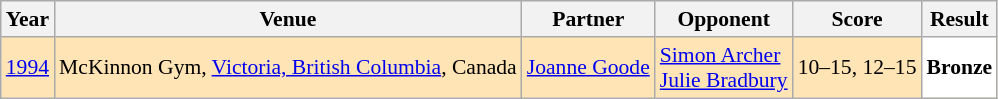<table class="sortable wikitable" style="font-size: 90%;">
<tr>
<th>Year</th>
<th>Venue</th>
<th>Partner</th>
<th>Opponent</th>
<th>Score</th>
<th>Result</th>
</tr>
<tr style="background:#FFE4B5">
<td align="center"><a href='#'>1994</a></td>
<td align="left">McKinnon Gym, <a href='#'>Victoria, British Columbia</a>, Canada</td>
<td align="left"> <a href='#'>Joanne Goode</a></td>
<td align="left"> <a href='#'>Simon Archer</a><br> <a href='#'>Julie Bradbury</a></td>
<td align="left">10–15, 12–15</td>
<td style="text-align:left; background:white"> <strong>Bronze</strong></td>
</tr>
</table>
